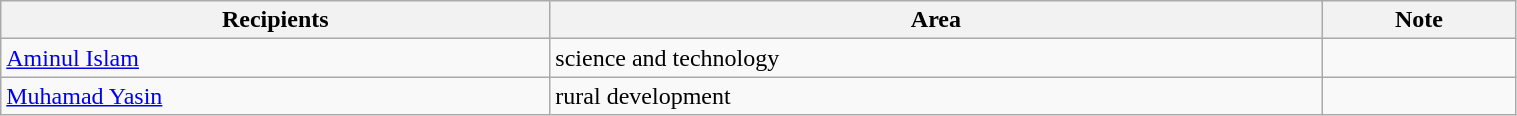<table class="wikitable" style="width:80%;">
<tr>
<th>Recipients</th>
<th>Area</th>
<th>Note</th>
</tr>
<tr>
<td><a href='#'>Aminul Islam</a></td>
<td>science and technology</td>
<td></td>
</tr>
<tr>
<td><a href='#'>Muhamad Yasin</a></td>
<td>rural development</td>
<td></td>
</tr>
</table>
